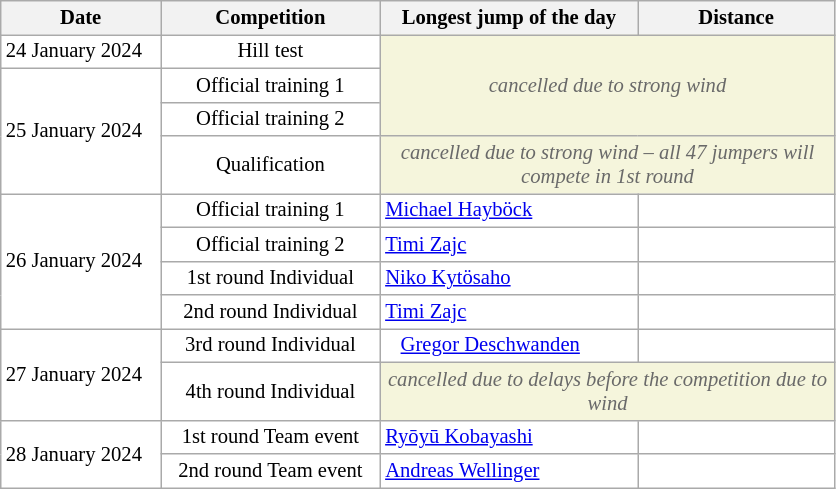<table class="wikitable plainrowheaders" style="background:#fff; font-size:86%; line-height:16px; border:grey solid 1px; border-collapse:collapse;">
<tr>
<th width=100>Date</th>
<th width=140>Competition</th>
<th width=165>Longest jump of the day</th>
<th width=125>Distance</th>
</tr>
<tr>
<td>24 January 2024</td>
<td align="center">Hill test</td>
<td bgcolor="F5F5DC" style=color:#696969 colspan=2 rowspan=3 align="center"><em>cancelled due to strong wind</em></td>
</tr>
<tr>
<td rowspan="3">25 January 2024</td>
<td align="center">Official training 1</td>
</tr>
<tr>
<td align="center">Official training 2</td>
</tr>
<tr>
<td align="center">Qualification</td>
<td bgcolor="F5F5DC" style=color:#696969 colspan=2 align="center"><em>cancelled due to strong wind – all 47 jumpers will compete in 1st round</em></td>
</tr>
<tr>
<td rowspan="4">26 January 2024</td>
<td align="center">Official training 1</td>
<td> <a href='#'>Michael Hayböck</a></td>
<td align=center></td>
</tr>
<tr>
<td align="center">Official training 2</td>
<td> <a href='#'>Timi Zajc</a></td>
<td align=center></td>
</tr>
<tr>
<td align="center">1st round Individual</td>
<td> <a href='#'>Niko Kytösaho</a></td>
<td align=center></td>
</tr>
<tr>
<td align="center">2nd round Individual</td>
<td> <a href='#'>Timi Zajc</a></td>
<td align=center></td>
</tr>
<tr>
<td rowspan="2">27 January 2024</td>
<td align="center">3rd round Individual</td>
<td>   <a href='#'>Gregor Deschwanden</a></td>
<td align=center></td>
</tr>
<tr>
<td align="center">4th round Individual</td>
<td bgcolor="F5F5DC" style=color:#696969 colspan=2 align="center"><em>cancelled due to delays before the competition due to wind</em></td>
</tr>
<tr>
<td rowspan="2">28 January 2024</td>
<td align="center">1st round Team event</td>
<td> <a href='#'>Ryōyū Kobayashi</a></td>
<td align=center></td>
</tr>
<tr>
<td align="center">2nd round Team event</td>
<td> <a href='#'>Andreas Wellinger</a></td>
<td align=center></td>
</tr>
</table>
